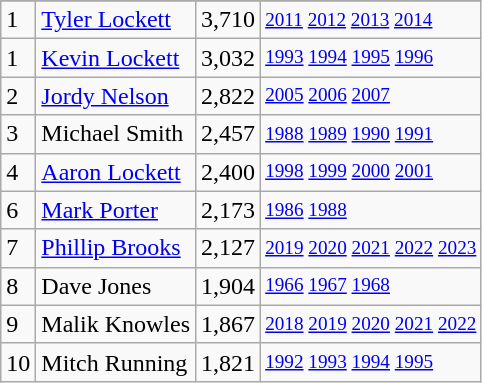<table class="wikitable">
<tr>
</tr>
<tr>
<td>1</td>
<td><a href='#'>Tyler Lockett</a></td>
<td>3,710</td>
<td style="font-size:80%;"><a href='#'>2011</a> <a href='#'>2012</a> <a href='#'>2013</a> <a href='#'>2014</a></td>
</tr>
<tr>
<td>1</td>
<td><a href='#'>Kevin Lockett</a></td>
<td>3,032</td>
<td style="font-size:80%;"><a href='#'>1993</a> <a href='#'>1994</a> <a href='#'>1995</a> <a href='#'>1996</a></td>
</tr>
<tr>
<td>2</td>
<td><a href='#'>Jordy Nelson</a></td>
<td>2,822</td>
<td style="font-size:80%;"><a href='#'>2005</a> <a href='#'>2006</a> <a href='#'>2007</a></td>
</tr>
<tr>
<td>3</td>
<td>Michael Smith</td>
<td>2,457</td>
<td style="font-size:80%;"><a href='#'>1988</a> <a href='#'>1989</a> <a href='#'>1990</a> <a href='#'>1991</a></td>
</tr>
<tr>
<td>4</td>
<td><a href='#'>Aaron Lockett</a></td>
<td>2,400</td>
<td style="font-size:80%;"><a href='#'>1998</a> <a href='#'>1999</a> <a href='#'>2000</a> <a href='#'>2001</a></td>
</tr>
<tr>
<td>6</td>
<td><a href='#'>Mark Porter</a></td>
<td>2,173</td>
<td style="font-size:80%;"><a href='#'>1986</a> <a href='#'>1988</a></td>
</tr>
<tr>
<td>7</td>
<td><a href='#'>Phillip Brooks</a></td>
<td>2,127</td>
<td style="font-size:80%;"><a href='#'>2019</a> <a href='#'>2020</a> <a href='#'>2021</a> <a href='#'>2022</a> <a href='#'>2023</a></td>
</tr>
<tr>
<td>8</td>
<td>Dave Jones</td>
<td>1,904</td>
<td style="font-size:80%;"><a href='#'>1966</a> <a href='#'>1967</a> <a href='#'>1968</a></td>
</tr>
<tr>
<td>9</td>
<td>Malik Knowles</td>
<td>1,867</td>
<td style="font-size:80%;"><a href='#'>2018</a> <a href='#'>2019</a> <a href='#'>2020</a> <a href='#'>2021</a> <a href='#'>2022</a></td>
</tr>
<tr>
<td>10</td>
<td>Mitch Running</td>
<td>1,821</td>
<td style="font-size:80%;"><a href='#'>1992</a> <a href='#'>1993</a> <a href='#'>1994</a> <a href='#'>1995</a></td>
</tr>
</table>
